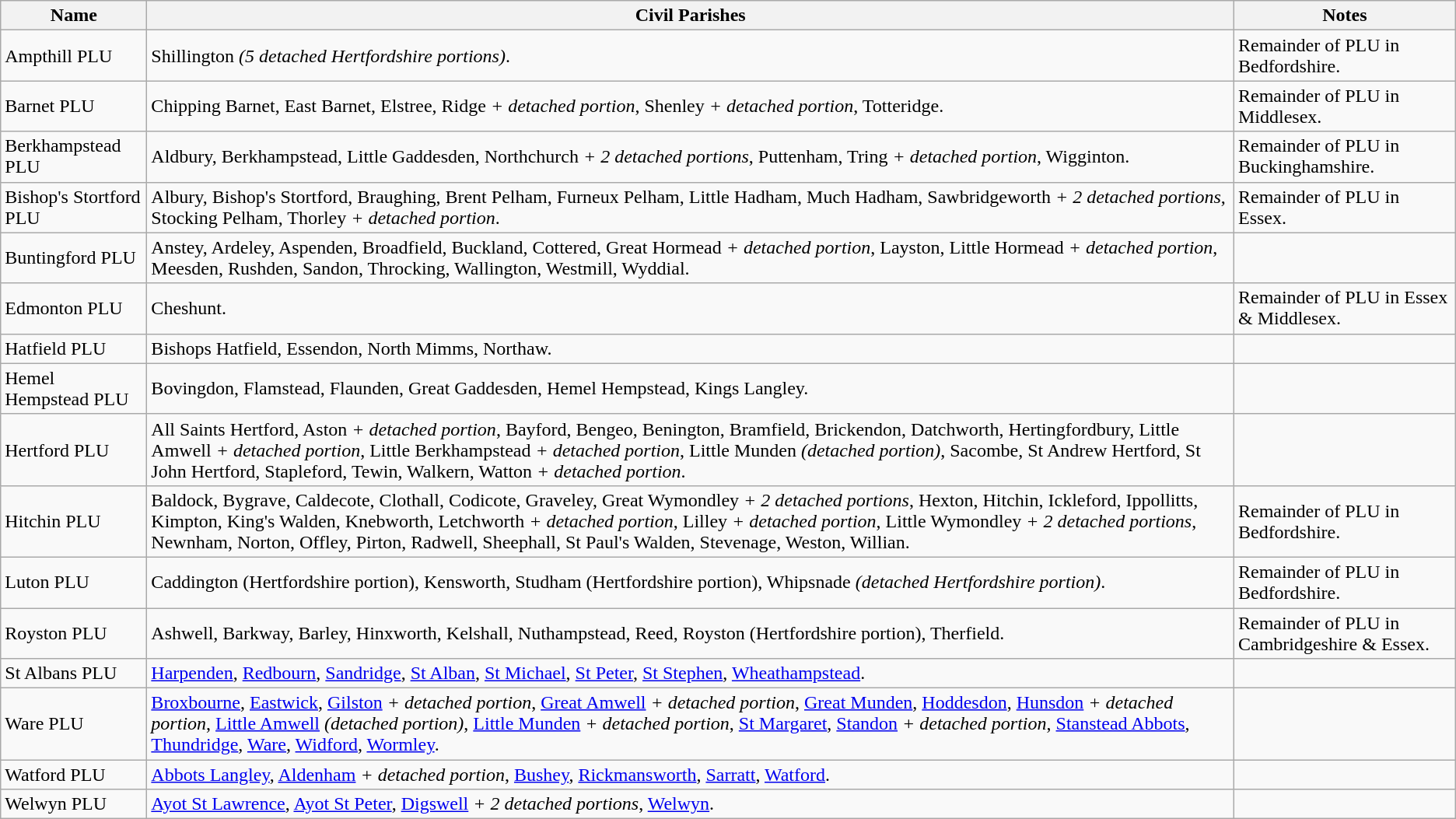<table class="wikitable">
<tr>
<th>Name</th>
<th>Civil Parishes</th>
<th>Notes</th>
</tr>
<tr>
<td>Ampthill PLU</td>
<td>Shillington <em>(5 detached Hertfordshire portions)</em>.</td>
<td>Remainder of PLU in Bedfordshire.</td>
</tr>
<tr>
<td>Barnet PLU</td>
<td>Chipping Barnet, East Barnet, Elstree, Ridge <em>+ detached portion</em>, Shenley <em>+ detached portion</em>, Totteridge.</td>
<td>Remainder of PLU in Middlesex.</td>
</tr>
<tr>
<td>Berkhampstead PLU</td>
<td>Aldbury, Berkhampstead, Little Gaddesden, Northchurch <em>+ 2 detached portions</em>, Puttenham, Tring <em>+ detached portion</em>, Wigginton.</td>
<td>Remainder of PLU in Buckinghamshire.</td>
</tr>
<tr>
<td>Bishop's Stortford PLU</td>
<td>Albury, Bishop's Stortford, Braughing, Brent Pelham, Furneux Pelham, Little Hadham, Much Hadham, Sawbridgeworth <em>+ 2 detached portions</em>, Stocking Pelham, Thorley <em>+ detached portion</em>.</td>
<td>Remainder of PLU in Essex.</td>
</tr>
<tr>
<td>Buntingford PLU</td>
<td>Anstey, Ardeley, Aspenden, Broadfield, Buckland, Cottered, Great Hormead <em>+ detached portion</em>, Layston, Little Hormead <em>+ detached portion</em>, Meesden, Rushden, Sandon, Throcking, Wallington, Westmill, Wyddial.</td>
<td></td>
</tr>
<tr>
<td>Edmonton PLU</td>
<td>Cheshunt.</td>
<td>Remainder of PLU in Essex & Middlesex.</td>
</tr>
<tr>
<td>Hatfield PLU</td>
<td>Bishops Hatfield, Essendon, North Mimms, Northaw.</td>
<td></td>
</tr>
<tr>
<td>Hemel Hempstead PLU</td>
<td>Bovingdon, Flamstead, Flaunden, Great Gaddesden, Hemel Hempstead, Kings Langley.</td>
<td></td>
</tr>
<tr>
<td>Hertford PLU</td>
<td>All Saints Hertford, Aston <em>+ detached portion</em>, Bayford, Bengeo, Benington, Bramfield, Brickendon, Datchworth, Hertingfordbury, Little Amwell <em>+ detached portion</em>, Little Berkhampstead <em>+ detached portion</em>, Little Munden <em>(detached portion)</em>, Sacombe, St Andrew Hertford, St John Hertford, Stapleford, Tewin, Walkern, Watton <em>+ detached portion</em>.</td>
<td></td>
</tr>
<tr>
<td>Hitchin PLU</td>
<td>Baldock, Bygrave, Caldecote, Clothall, Codicote, Graveley, Great Wymondley <em>+ 2 detached portions</em>, Hexton, Hitchin, Ickleford, Ippollitts, Kimpton, King's Walden, Knebworth, Letchworth <em>+ detached portion</em>, Lilley <em>+ detached portion</em>, Little Wymondley <em>+ 2 detached portions</em>, Newnham, Norton, Offley, Pirton, Radwell, Sheephall, St Paul's Walden, Stevenage, Weston, Willian.</td>
<td>Remainder of PLU in Bedfordshire.</td>
</tr>
<tr>
<td>Luton PLU</td>
<td>Caddington (Hertfordshire portion), Kensworth, Studham (Hertfordshire portion), Whipsnade <em>(detached Hertfordshire portion)</em>.</td>
<td>Remainder of PLU in Bedfordshire.</td>
</tr>
<tr>
<td>Royston PLU</td>
<td>Ashwell, Barkway, Barley, Hinxworth, Kelshall, Nuthampstead, Reed, Royston (Hertfordshire portion), Therfield.</td>
<td>Remainder of PLU in Cambridgeshire & Essex.</td>
</tr>
<tr>
<td>St Albans PLU</td>
<td><a href='#'>Harpenden</a>, <a href='#'>Redbourn</a>, <a href='#'>Sandridge</a>, <a href='#'>St Alban</a>, <a href='#'>St Michael</a>, <a href='#'>St Peter</a>, <a href='#'>St Stephen</a>, <a href='#'>Wheathampstead</a>.</td>
<td></td>
</tr>
<tr>
<td>Ware PLU</td>
<td><a href='#'>Broxbourne</a>, <a href='#'>Eastwick</a>, <a href='#'>Gilston</a> <em>+ detached portion</em>, <a href='#'>Great Amwell</a> <em>+ detached portion</em>, <a href='#'>Great Munden</a>, <a href='#'>Hoddesdon</a>, <a href='#'>Hunsdon</a> <em>+ detached portion</em>, <a href='#'>Little Amwell</a> <em>(detached portion)</em>, <a href='#'>Little Munden</a> <em>+ detached portion</em>, <a href='#'>St Margaret</a>, <a href='#'>Standon</a> <em>+ detached portion</em>, <a href='#'>Stanstead Abbots</a>, <a href='#'>Thundridge</a>, <a href='#'>Ware</a>, <a href='#'>Widford</a>, <a href='#'>Wormley</a>.</td>
<td></td>
</tr>
<tr>
<td>Watford PLU</td>
<td><a href='#'>Abbots Langley</a>, <a href='#'>Aldenham</a> <em>+ detached portion</em>, <a href='#'>Bushey</a>, <a href='#'>Rickmansworth</a>, <a href='#'>Sarratt</a>, <a href='#'>Watford</a>.</td>
<td></td>
</tr>
<tr>
<td>Welwyn PLU</td>
<td><a href='#'>Ayot St Lawrence</a>, <a href='#'>Ayot St Peter</a>, <a href='#'>Digswell</a> <em>+ 2 detached portions</em>, <a href='#'>Welwyn</a>.</td>
<td></td>
</tr>
</table>
